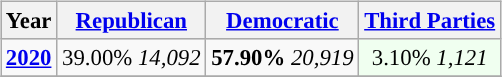<table class="wikitable" style="float:right; font-size:95%;">
<tr bgcolor=lightgrey>
<th>Year</th>
<th><a href='#'>Republican</a></th>
<th><a href='#'>Democratic</a></th>
<th><a href='#'>Third Parties</a></th>
</tr>
<tr>
<td style="text-align:center; "><strong><a href='#'>2020</a></strong></td>
<td style="text-align:center; ">39.00% <em>14,092</em></td>
<td style="text-align:center; "><strong>57.90%</strong> <em>20,919</em></td>
<td style="text-align:center; background:honeyDew;">3.10% <em>1,121</em></td>
</tr>
<tr>
</tr>
</table>
